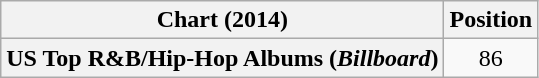<table class="wikitable plainrowheaders" style="text-align:center">
<tr>
<th scope="col">Chart (2014)</th>
<th scope="col">Position</th>
</tr>
<tr>
<th scope="row">US Top R&B/Hip-Hop Albums (<em>Billboard</em>)</th>
<td>86</td>
</tr>
</table>
